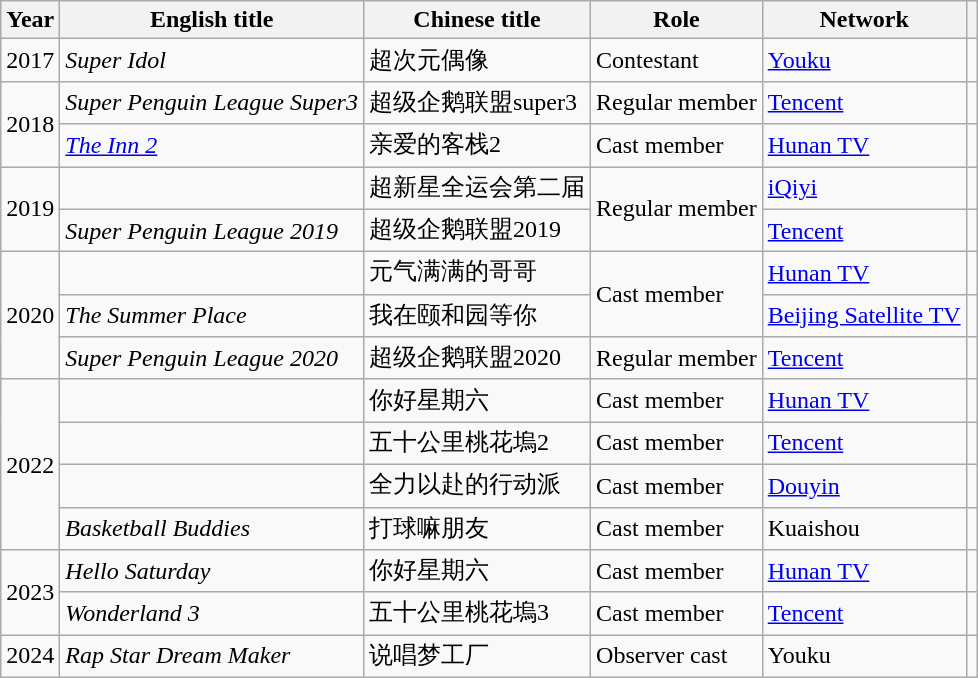<table class="wikitable">
<tr>
<th width=10>Year</th>
<th>English title</th>
<th>Chinese title</th>
<th>Role</th>
<th>Network</th>
<th></th>
</tr>
<tr>
<td>2017</td>
<td><em>Super Idol</em></td>
<td>超次元偶像</td>
<td>Contestant</td>
<td><a href='#'>Youku</a></td>
<td></td>
</tr>
<tr>
<td rowspan="2">2018</td>
<td><em>Super Penguin League Super3</em></td>
<td>超级企鹅联盟super3</td>
<td>Regular member</td>
<td><a href='#'>Tencent</a></td>
<td></td>
</tr>
<tr>
<td><em><a href='#'>The Inn 2</a></em></td>
<td>亲爱的客栈2</td>
<td>Cast member</td>
<td><a href='#'>Hunan TV</a></td>
<td></td>
</tr>
<tr>
<td rowspan="2">2019</td>
<td><em></em></td>
<td>超新星全运会第二届</td>
<td rowspan="2">Regular member</td>
<td><a href='#'>iQiyi</a></td>
<td></td>
</tr>
<tr>
<td><em>Super Penguin League 2019</em></td>
<td>超级企鹅联盟2019</td>
<td><a href='#'>Tencent</a></td>
<td></td>
</tr>
<tr>
<td rowspan="3">2020</td>
<td><em></em></td>
<td>元气满满的哥哥</td>
<td rowspan="2">Cast member</td>
<td><a href='#'>Hunan TV</a></td>
<td></td>
</tr>
<tr>
<td><em>The Summer Place</em></td>
<td>我在颐和园等你</td>
<td><a href='#'>Beijing Satellite TV</a></td>
<td></td>
</tr>
<tr>
<td><em>Super Penguin League 2020</em></td>
<td>超级企鹅联盟2020</td>
<td>Regular member</td>
<td><a href='#'>Tencent</a></td>
<td></td>
</tr>
<tr>
<td rowspan="4">2022</td>
<td><em></em></td>
<td>你好星期六</td>
<td>Cast member</td>
<td><a href='#'>Hunan TV</a></td>
<td></td>
</tr>
<tr>
<td><em></em></td>
<td>五十公里桃花塢2</td>
<td>Cast member</td>
<td><a href='#'>Tencent</a></td>
<td></td>
</tr>
<tr>
<td><em></em></td>
<td>全力以赴的行动派</td>
<td>Cast member</td>
<td><a href='#'>Douyin</a></td>
<td></td>
</tr>
<tr>
<td><em>Basketball Buddies</em></td>
<td>打球嘛朋友</td>
<td>Cast member</td>
<td>Kuaishou</td>
<td></td>
</tr>
<tr>
<td rowspan="2">2023</td>
<td><em>Hello Saturday</em></td>
<td>你好星期六</td>
<td>Cast member</td>
<td><a href='#'>Hunan TV</a></td>
<td></td>
</tr>
<tr>
<td><em>Wonderland 3</em></td>
<td>五十公里桃花塢3</td>
<td>Cast member</td>
<td><a href='#'>Tencent</a></td>
<td></td>
</tr>
<tr>
<td>2024</td>
<td><em>Rap Star Dream Maker</em></td>
<td>说唱梦工厂</td>
<td>Observer cast</td>
<td>Youku</td>
<td></td>
</tr>
</table>
